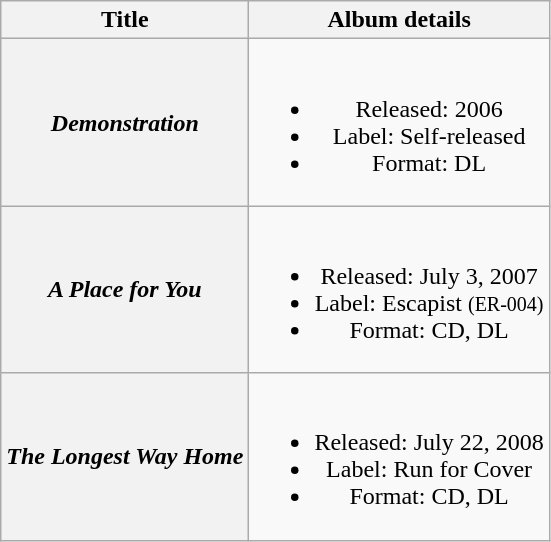<table class="wikitable plainrowheaders" style="text-align:center;">
<tr>
<th scope="col" rowspan="1">Title</th>
<th scope="col" rowspan="1">Album details</th>
</tr>
<tr>
<th scope="row"><em>Demonstration</em></th>
<td><br><ul><li>Released: 2006</li><li>Label: Self-released</li><li>Format: DL</li></ul></td>
</tr>
<tr>
<th scope="row"><em>A Place for You</em></th>
<td><br><ul><li>Released: July 3, 2007</li><li>Label: Escapist <small>(ER-004)</small></li><li>Format: CD, DL</li></ul></td>
</tr>
<tr>
<th scope="row"><em>The Longest Way Home</em></th>
<td><br><ul><li>Released: July 22, 2008</li><li>Label: Run for Cover</li><li>Format: CD, DL</li></ul></td>
</tr>
</table>
